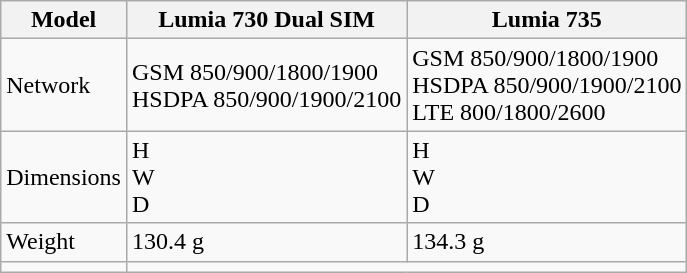<table class="wikitable">
<tr>
<th>Model</th>
<th>Lumia 730 Dual SIM</th>
<th>Lumia 735</th>
</tr>
<tr>
<td>Network</td>
<td>GSM 850/900/1800/1900<br>HSDPA 850/900/1900/2100</td>
<td>GSM 850/900/1800/1900<br>HSDPA 850/900/1900/2100<br>LTE 800/1800/2600</td>
</tr>
<tr>
<td>Dimensions</td>
<td> H <br>  W <br>  D</td>
<td> H <br>  W <br>  D</td>
</tr>
<tr>
<td>Weight</td>
<td>130.4 g</td>
<td>134.3 g</td>
</tr>
<tr>
<td></td>
</tr>
</table>
